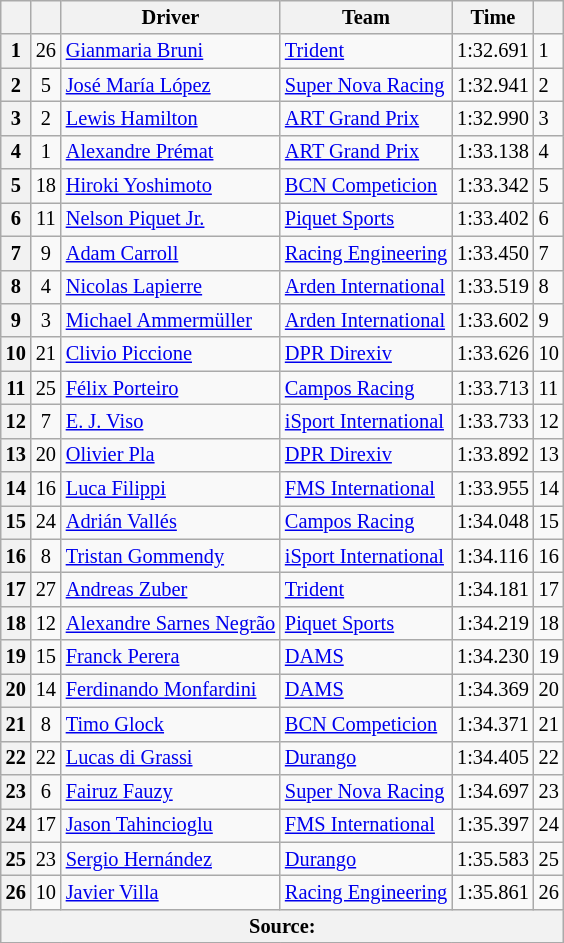<table class="wikitable" style="font-size:85%">
<tr>
<th></th>
<th></th>
<th>Driver</th>
<th>Team</th>
<th>Time</th>
<th></th>
</tr>
<tr>
<th>1</th>
<td align="center">26</td>
<td> <a href='#'>Gianmaria Bruni</a></td>
<td><a href='#'>Trident</a></td>
<td>1:32.691</td>
<td>1</td>
</tr>
<tr>
<th>2</th>
<td align="center">5</td>
<td> <a href='#'>José María López</a></td>
<td><a href='#'>Super Nova Racing</a></td>
<td>1:32.941</td>
<td>2</td>
</tr>
<tr>
<th>3</th>
<td align="center">2</td>
<td> <a href='#'>Lewis Hamilton</a></td>
<td><a href='#'>ART Grand Prix</a></td>
<td>1:32.990</td>
<td>3</td>
</tr>
<tr>
<th>4</th>
<td align="center">1</td>
<td> <a href='#'>Alexandre Prémat</a></td>
<td><a href='#'>ART Grand Prix</a></td>
<td>1:33.138</td>
<td>4</td>
</tr>
<tr>
<th>5</th>
<td align="center">18</td>
<td> <a href='#'>Hiroki Yoshimoto</a></td>
<td><a href='#'>BCN Competicion</a></td>
<td>1:33.342</td>
<td>5</td>
</tr>
<tr>
<th>6</th>
<td align="center">11</td>
<td> <a href='#'>Nelson Piquet Jr.</a></td>
<td><a href='#'>Piquet Sports</a></td>
<td>1:33.402</td>
<td>6</td>
</tr>
<tr>
<th>7</th>
<td align="center">9</td>
<td> <a href='#'>Adam Carroll</a></td>
<td><a href='#'>Racing Engineering</a></td>
<td>1:33.450</td>
<td>7</td>
</tr>
<tr>
<th>8</th>
<td align="center">4</td>
<td> <a href='#'>Nicolas Lapierre</a></td>
<td><a href='#'>Arden International</a></td>
<td>1:33.519</td>
<td>8</td>
</tr>
<tr>
<th>9</th>
<td align="center">3</td>
<td> <a href='#'>Michael Ammermüller</a></td>
<td><a href='#'>Arden International</a></td>
<td>1:33.602</td>
<td>9</td>
</tr>
<tr>
<th>10</th>
<td align="center">21</td>
<td> <a href='#'>Clivio Piccione</a></td>
<td><a href='#'>DPR Direxiv</a></td>
<td>1:33.626</td>
<td>10</td>
</tr>
<tr>
<th>11</th>
<td align="center">25</td>
<td> <a href='#'>Félix Porteiro</a></td>
<td><a href='#'>Campos Racing</a></td>
<td>1:33.713</td>
<td>11</td>
</tr>
<tr>
<th>12</th>
<td align="center">7</td>
<td> <a href='#'>E. J. Viso</a></td>
<td><a href='#'>iSport International</a></td>
<td>1:33.733</td>
<td>12</td>
</tr>
<tr>
<th>13</th>
<td align="center">20</td>
<td> <a href='#'>Olivier Pla</a></td>
<td><a href='#'>DPR Direxiv</a></td>
<td>1:33.892</td>
<td>13</td>
</tr>
<tr>
<th>14</th>
<td align="center">16</td>
<td> <a href='#'>Luca Filippi</a></td>
<td><a href='#'>FMS International</a></td>
<td>1:33.955</td>
<td>14</td>
</tr>
<tr>
<th>15</th>
<td align="center">24</td>
<td> <a href='#'>Adrián Vallés</a></td>
<td><a href='#'>Campos Racing</a></td>
<td>1:34.048</td>
<td>15</td>
</tr>
<tr>
<th>16</th>
<td align="center">8</td>
<td> <a href='#'>Tristan Gommendy</a></td>
<td><a href='#'>iSport International</a></td>
<td>1:34.116</td>
<td>16</td>
</tr>
<tr>
<th>17</th>
<td align="center">27</td>
<td> <a href='#'>Andreas Zuber</a></td>
<td><a href='#'>Trident</a></td>
<td>1:34.181</td>
<td>17</td>
</tr>
<tr>
<th>18</th>
<td align="center">12</td>
<td> <a href='#'>Alexandre Sarnes Negrão</a></td>
<td><a href='#'>Piquet Sports</a></td>
<td>1:34.219</td>
<td>18</td>
</tr>
<tr>
<th>19</th>
<td align="center">15</td>
<td> <a href='#'>Franck Perera</a></td>
<td><a href='#'>DAMS</a></td>
<td>1:34.230</td>
<td>19</td>
</tr>
<tr>
<th>20</th>
<td align="center">14</td>
<td> <a href='#'>Ferdinando Monfardini</a></td>
<td><a href='#'>DAMS</a></td>
<td>1:34.369</td>
<td>20</td>
</tr>
<tr>
<th>21</th>
<td align="center">8</td>
<td> <a href='#'>Timo Glock</a></td>
<td><a href='#'>BCN Competicion</a></td>
<td>1:34.371</td>
<td>21</td>
</tr>
<tr>
<th>22</th>
<td align="center">22</td>
<td> <a href='#'>Lucas di Grassi</a></td>
<td><a href='#'>Durango</a></td>
<td>1:34.405</td>
<td>22</td>
</tr>
<tr>
<th>23</th>
<td align="center">6</td>
<td> <a href='#'>Fairuz Fauzy</a></td>
<td><a href='#'>Super Nova Racing</a></td>
<td>1:34.697</td>
<td>23</td>
</tr>
<tr>
<th>24</th>
<td align="center">17</td>
<td> <a href='#'>Jason Tahincioglu</a></td>
<td><a href='#'>FMS International</a></td>
<td>1:35.397</td>
<td>24</td>
</tr>
<tr>
<th>25</th>
<td align="center">23</td>
<td> <a href='#'>Sergio Hernández</a></td>
<td><a href='#'>Durango</a></td>
<td>1:35.583</td>
<td>25</td>
</tr>
<tr>
<th>26</th>
<td align="center">10</td>
<td> <a href='#'>Javier Villa</a></td>
<td><a href='#'>Racing Engineering</a></td>
<td>1:35.861</td>
<td>26</td>
</tr>
<tr>
<th colspan="6">Source:</th>
</tr>
<tr>
</tr>
</table>
